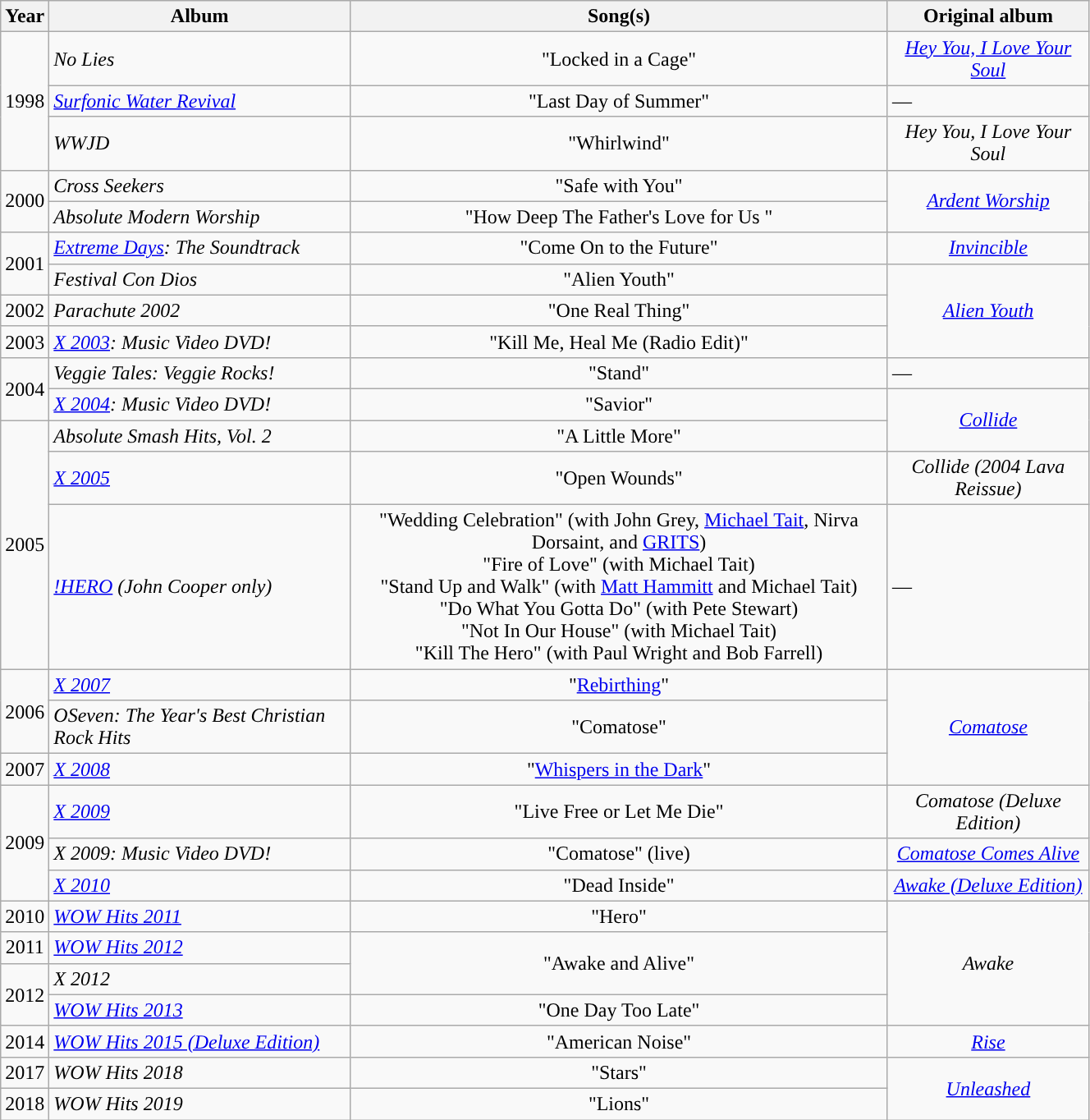<table class="wikitable" style="width:70%;">
<tr>
<th>Year</th>
<th>Album</th>
<th>Song(s)</th>
<th>Original album</th>
</tr>
<tr>
<td rowspan="3" style="text-align:center;">1998</td>
<td style="text-align:left;"><em>No Lies</em></td>
<td style="text-align:center;">"Locked in a Cage"</td>
<td style="text-align:center;"><em><a href='#'>Hey You, I Love Your Soul</a></em></td>
</tr>
<tr>
<td style="text-align:left;"><em><a href='#'>Surfonic Water Revival</a></em></td>
<td style="text-align:center;">"Last Day of Summer"</td>
<td>—</td>
</tr>
<tr>
<td style="text-align:left;"><em>WWJD</em></td>
<td style="text-align:center;">"Whirlwind"</td>
<td style="text-align:center;"><em>Hey You, I Love Your Soul</em></td>
</tr>
<tr>
<td rowspan="2" style="text-align:center;">2000</td>
<td style="text-align:left;"><em>Cross Seekers</em></td>
<td style="text-align:center;">"Safe with You"</td>
<td rowspan="2" style="text-align:center;"><em><a href='#'>Ardent Worship</a></em></td>
</tr>
<tr>
<td style="text-align:left;"><em>Absolute Modern Worship </em></td>
<td style="text-align:center;">"How Deep The Father's Love for Us "</td>
</tr>
<tr>
<td rowspan="2" style="text-align:center;">2001</td>
<td style="text-align:left;"><em><a href='#'>Extreme Days</a>: The Soundtrack</em></td>
<td style="text-align:center;">"Come On to the Future"</td>
<td style="text-align:center;"><em><a href='#'>Invincible</a></em></td>
</tr>
<tr>
<td style="text-align:left;"><em>Festival Con Dios</em></td>
<td style="text-align:center;">"Alien Youth"</td>
<td rowspan="3" style="text-align:center;"><em><a href='#'>Alien Youth</a></em></td>
</tr>
<tr>
<td style="text-align:center;">2002</td>
<td style="text-align:left;"><em>Parachute 2002</em></td>
<td style="text-align:center;">"One Real Thing"</td>
</tr>
<tr>
<td style="text-align:center;">2003</td>
<td style="text-align:left;"><em><a href='#'>X 2003</a>: Music Video DVD!</em></td>
<td style="text-align:center;">"Kill Me, Heal Me (Radio Edit)"</td>
</tr>
<tr>
<td rowspan="2" style="text-align:center;">2004</td>
<td style="text-align:left;"><em>Veggie Tales: Veggie Rocks!</em></td>
<td style="text-align:center;">"Stand"</td>
<td>—</td>
</tr>
<tr>
<td style="text-align:left;"><em><a href='#'>X 2004</a>: Music Video DVD!</em></td>
<td style="text-align:center;">"Savior"</td>
<td rowspan="2" style="text-align:center;"><em><a href='#'>Collide</a></em></td>
</tr>
<tr>
<td rowspan="3" style="text-align:center;">2005</td>
<td style="text-align:left;"><em>Absolute Smash Hits, Vol. 2</em></td>
<td style="text-align:center;">"A Little More"</td>
</tr>
<tr>
<td style="text-align:left;"><em><a href='#'>X 2005</a></em></td>
<td style="text-align:center;">"Open Wounds"</td>
<td style="text-align:center;"><em>Collide (2004 Lava Reissue)</em></td>
</tr>
<tr>
<td style="text-align:left;"><em><a href='#'>!HERO</a> (John Cooper only)</em></td>
<td style="text-align:center;">"Wedding Celebration" (with John Grey, <a href='#'>Michael Tait</a>, Nirva Dorsaint, and <a href='#'>GRITS</a>)<br>"Fire of Love" (with Michael Tait)<br>"Stand Up and Walk" (with <a href='#'>Matt Hammitt</a> and Michael Tait)<br>"Do What You Gotta Do" (with Pete Stewart)<br>"Not In Our House" (with Michael Tait)<br>"Kill The Hero" (with Paul Wright and Bob Farrell)</td>
<td>—</td>
</tr>
<tr>
<td rowspan="2" style="text-align:center;">2006</td>
<td style="text-align:left;"><em><a href='#'>X 2007</a></em></td>
<td style="text-align:center;">"<a href='#'>Rebirthing</a>"</td>
<td rowspan="3" style="text-align:center;"><em><a href='#'>Comatose</a></em></td>
</tr>
<tr>
<td style="text-align:left;"><em>OSeven: The Year's Best Christian Rock Hits</em></td>
<td style="text-align:center;">"Comatose"</td>
</tr>
<tr>
<td style="text-align:center;">2007</td>
<td style="text-align:left;"><em><a href='#'>X 2008</a></em></td>
<td style="text-align:center;">"<a href='#'>Whispers in the Dark</a>"</td>
</tr>
<tr>
<td rowspan="3" style="text-align:center;">2009</td>
<td style="text-align:left;"><em><a href='#'>X 2009</a></em></td>
<td style="text-align:center;">"Live Free or Let Me Die"</td>
<td style="text-align:center;"><em>Comatose (Deluxe Edition)</em></td>
</tr>
<tr>
<td style="text-align:left;"><em>X 2009: Music Video DVD!</em></td>
<td style="text-align:center;">"Comatose" (live)</td>
<td style="text-align:center;"><em><a href='#'>Comatose Comes Alive</a></em></td>
</tr>
<tr>
<td style="text-align:left;"><em><a href='#'>X 2010</a></em></td>
<td style="text-align:center;">"Dead Inside"</td>
<td style="text-align:center;"><em><a href='#'>Awake (Deluxe Edition)</a></em></td>
</tr>
<tr>
<td style="text-align:center;">2010</td>
<td style="text-align:left;"><em><a href='#'>WOW Hits 2011</a></em></td>
<td style="text-align:center;">"Hero"</td>
<td rowspan="4" style="text-align:center;"><em>Awake</em></td>
</tr>
<tr>
<td style="text-align:center;">2011</td>
<td style="text-align:left;"><em><a href='#'>WOW Hits 2012</a></em></td>
<td rowspan="2" style="text-align:center;">"Awake and Alive"</td>
</tr>
<tr>
<td rowspan="2" style="text-align:center;">2012</td>
<td style="text-align:left;"><em>X 2012</em></td>
</tr>
<tr>
<td style="text-align:left;"><em><a href='#'>WOW Hits 2013</a></em></td>
<td style="text-align:center;">"One Day Too Late"</td>
</tr>
<tr>
<td style="text-align:center;">2014</td>
<td style="text-align:left;"><em><a href='#'>WOW Hits 2015 (Deluxe Edition)</a></em></td>
<td style="text-align:center;">"American Noise"</td>
<td style="text-align:center;"><em><a href='#'>Rise</a></em></td>
</tr>
<tr>
<td style="text-align:center;">2017</td>
<td style="text-align:left;"><em>WOW Hits 2018</em></td>
<td style="text-align:center;">"Stars"</td>
<td rowspan="2" style="text-align:center;"><em><a href='#'>Unleashed</a></em></td>
</tr>
<tr>
<td style="text-align:center;">2018</td>
<td style="text-align:left;"><em>WOW Hits 2019</em></td>
<td style="text-align:center;">"Lions"</td>
</tr>
</table>
